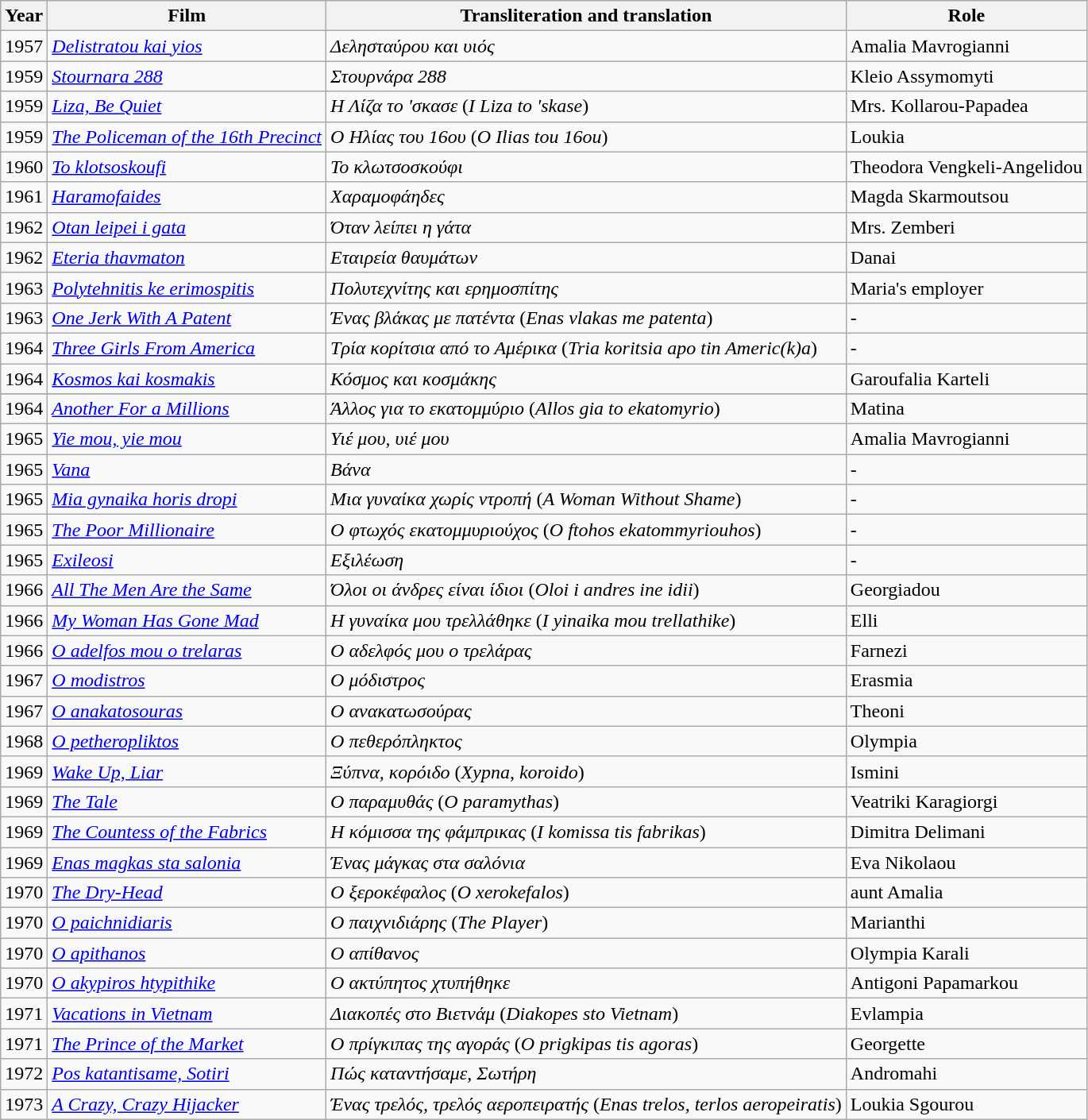<table class="wikitable">
<tr>
<th>Year</th>
<th>Film</th>
<th>Transliteration and translation</th>
<th>Role</th>
</tr>
<tr>
<td>1957</td>
<td><em><a href='#'>Delistratou kai yios</a></em></td>
<td><em>Δελησταύρου και υιός</em></td>
<td>Amalia Mavrogianni</td>
</tr>
<tr>
<td>1959</td>
<td><em><a href='#'>Stournara 288</a></em></td>
<td><em>Στουρνάρα 288</em></td>
<td>Kleio Assymomyti</td>
</tr>
<tr>
<td>1959</td>
<td><em><a href='#'>Liza, Be Quiet</a></em></td>
<td><em>Η Λίζα το 'σκασε</em> (<em>I Liza to 'skase</em>)</td>
<td>Mrs. Kollarou-Papadea</td>
</tr>
<tr>
<td>1959</td>
<td><em><a href='#'>The Policeman of the 16th Precinct</a></em></td>
<td><em>Ο Ηλίας του 16ου</em> (<em>O Ilias tou 16ou</em>)</td>
<td>Loukia</td>
</tr>
<tr>
<td>1960</td>
<td><em><a href='#'>To klotsoskoufi</a></em></td>
<td><em>Το κλωτσοσκούφι</em></td>
<td>Theodora Vengkeli-Angelidou</td>
</tr>
<tr>
<td>1961</td>
<td><em><a href='#'>Haramofaides</a></em></td>
<td><em>Χαραμοφάηδες</em></td>
<td>Magda Skarmoutsou</td>
</tr>
<tr>
<td>1962</td>
<td><em><a href='#'>Otan leipei i gata</a></em></td>
<td><em>Όταν λείπει η γάτα</em></td>
<td>Mrs. Zemberi</td>
</tr>
<tr>
<td>1962</td>
<td><em><a href='#'>Eteria thavmaton</a></em></td>
<td><em>Εταιρεία θαυμάτων</em></td>
<td>Danai</td>
</tr>
<tr>
<td>1963</td>
<td><em><a href='#'>Polytehnitis ke erimospitis</a></em></td>
<td><em>Πολυτεχνίτης και ερημοσπίτης</em></td>
<td>Maria's employer</td>
</tr>
<tr>
<td>1963</td>
<td><em><a href='#'>One Jerk With A Patent</a></em></td>
<td><em>Ένας βλάκας με πατέντα</em> (<em>Enas vlakas me patenta</em>)</td>
<td>-</td>
</tr>
<tr>
<td>1964</td>
<td><em><a href='#'>Three Girls From America</a></em></td>
<td><em>Τρία κορίτσια από το Αμέρικα</em> (<em>Tria koritsia apo tin Americ(k)a</em>)</td>
<td>-</td>
</tr>
<tr>
<td>1964</td>
<td><em><a href='#'>Kosmos kai kosmakis</a></em></td>
<td><em>Κόσμος και κοσμάκης</em></td>
<td>Garoufalia Karteli</td>
</tr>
<tr>
</tr>
<tr 1964 || >
</tr>
<tr>
<td>1964</td>
<td><em><a href='#'>Another For a Millions</a></em></td>
<td><em>Άλλος για το εκατομμύριο</em> (<em>Allos gia to ekatomyrio</em>)</td>
<td>Matina</td>
</tr>
<tr>
<td>1965</td>
<td><em><a href='#'>Yie mou, yie mou</a></em></td>
<td><em>Υιέ μου, υιέ μου</em></td>
<td>Amalia Mavrogianni</td>
</tr>
<tr>
<td>1965</td>
<td><em><a href='#'>Vana</a></em></td>
<td><em>Βάνα</em></td>
<td>-</td>
</tr>
<tr>
<td>1965</td>
<td><em><a href='#'>Mia gynaika horis dropi</a></em></td>
<td><em>Μια γυναίκα χωρίς ντροπή</em> (<em>A Woman Without Shame</em>)</td>
<td>-</td>
</tr>
<tr>
<td>1965</td>
<td><em><a href='#'>The Poor Millionaire</a></em></td>
<td><em>Ο φτωχός εκατομμυριούχος</em> (<em>O ftohos ekatommyriouhos</em>)</td>
<td>-</td>
</tr>
<tr>
<td>1965</td>
<td><em><a href='#'>Exileosi</a></em></td>
<td><em>Εξιλέωση</em></td>
<td>-</td>
</tr>
<tr>
<td>1966</td>
<td><em><a href='#'>All The Men Are the Same</a></em></td>
<td><em>Όλοι οι άνδρες είναι ίδιοι</em> (<em>Oloi i andres ine idii</em>)</td>
<td>Georgiadou</td>
</tr>
<tr>
<td>1966</td>
<td><em><a href='#'>My Woman Has Gone Mad</a></em></td>
<td><em>Η γυναίκα μου τρελλάθηκε</em> (<em>I yinaika mou trellathike</em>)</td>
<td>Elli</td>
</tr>
<tr>
<td>1966</td>
<td><em><a href='#'>O adelfos mou o trelaras</a></em></td>
<td><em>Ο αδελφός μου ο τρελάρας</em></td>
<td>Farnezi</td>
</tr>
<tr>
<td>1967</td>
<td><em><a href='#'>O modistros</a></em></td>
<td><em>Ο μόδιστρος</em></td>
<td>Erasmia</td>
</tr>
<tr>
<td>1967</td>
<td><em><a href='#'>O anakatosouras</a></em></td>
<td><em>Ο ανακατωσούρας</em></td>
<td>Theoni</td>
</tr>
<tr>
<td>1968</td>
<td><em><a href='#'>O petheropliktos</a></em></td>
<td><em>Ο πεθερόπληκτος</em></td>
<td>Olympia</td>
</tr>
<tr>
<td>1969</td>
<td><em><a href='#'>Wake Up, Liar</a></em></td>
<td><em>Ξύπνα, κορόιδο</em> (<em>Xypna, koroido</em>)</td>
<td>Ismini</td>
</tr>
<tr>
<td>1969</td>
<td><em><a href='#'>The Tale</a></em></td>
<td><em>Ο παραμυθάς</em> (<em>O paramythas</em>)</td>
<td>Veatriki Karagiorgi</td>
</tr>
<tr>
<td>1969</td>
<td><em><a href='#'>The Countess of the Fabrics</a></em></td>
<td><em>Η κόμισσα της φάμπρικας</em> (<em>I komissa tis fabrikas</em>)</td>
<td>Dimitra Delimani</td>
</tr>
<tr>
<td>1969</td>
<td><em><a href='#'>Enas magkas sta salonia</a></em></td>
<td><em>Ένας μάγκας στα σαλόνια</em></td>
<td>Eva Nikolaou</td>
</tr>
<tr>
<td>1970</td>
<td><em><a href='#'>The Dry-Head</a></em></td>
<td><em>Ο ξεροκέφαλος</em> (<em>O xerokefalos</em>)</td>
<td>aunt Amalia</td>
</tr>
<tr>
<td>1970</td>
<td><em><a href='#'>O paichnidiaris</a></em></td>
<td><em>Ο παιχνιδιάρης</em> (<em>The Player</em>)</td>
<td>Marianthi</td>
</tr>
<tr>
<td>1970</td>
<td><em><a href='#'>O apithanos</a></em></td>
<td><em>Ο απίθανος</em></td>
<td>Olympia Karali</td>
</tr>
<tr>
<td>1970</td>
<td><em><a href='#'>O akypiros htypithike</a></em></td>
<td><em>Ο ακτύπητος χτυπήθηκε</em></td>
<td>Antigoni Papamarkou</td>
</tr>
<tr>
<td>1971</td>
<td><em><a href='#'>Vacations in Vietnam</a></em></td>
<td><em>Διακοπές στο Βιετνάμ</em> (<em>Diakopes sto Vietnam</em>)</td>
<td>Evlampia</td>
</tr>
<tr>
<td>1971</td>
<td><em><a href='#'>The Prince of the Market</a></em></td>
<td><em>Ο πρίγκιπας της αγοράς</em> (<em>O prigkipas tis agoras</em>)</td>
<td>Georgette</td>
</tr>
<tr>
<td>1972</td>
<td><em><a href='#'>Pos katantisame, Sotiri</a></em></td>
<td><em>Πώς καταντήσαμε, Σωτήρη</em></td>
<td>Andromahi</td>
</tr>
<tr>
<td>1973</td>
<td><em><a href='#'>A Crazy, Crazy Hijacker</a></em></td>
<td><em>Ένας τρελός, τρελός αεροπειρατής</em> (<em>Enas trelos, terlos aeropeiratis</em>)</td>
<td>Loukia Sgourou</td>
</tr>
</table>
